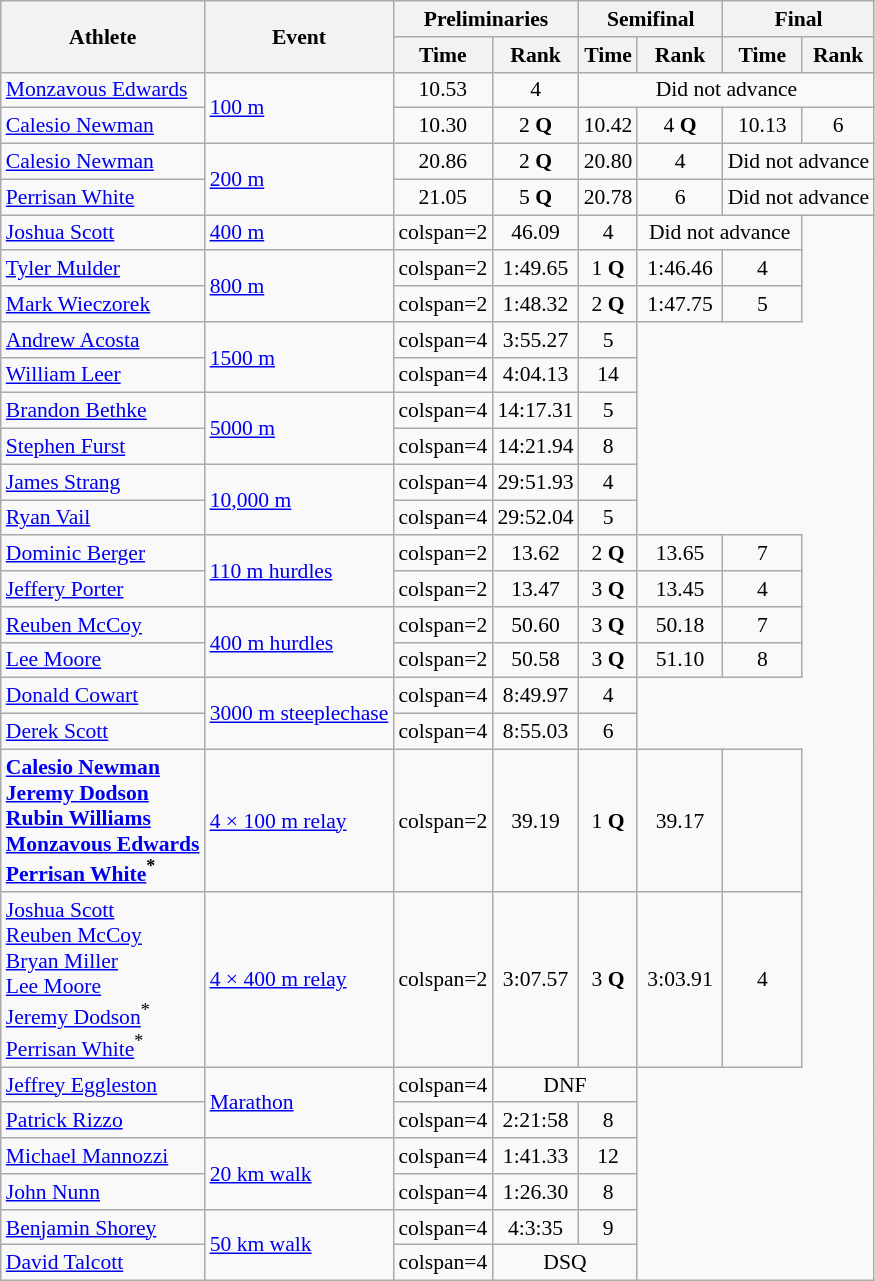<table class="wikitable" style="font-size:90%">
<tr>
<th rowspan=2>Athlete</th>
<th rowspan=2>Event</th>
<th colspan=2>Preliminaries</th>
<th colspan=2>Semifinal</th>
<th colspan=2>Final</th>
</tr>
<tr>
<th>Time</th>
<th>Rank</th>
<th>Time</th>
<th>Rank</th>
<th>Time</th>
<th>Rank</th>
</tr>
<tr align=center>
<td align=left><a href='#'>Monzavous Edwards</a></td>
<td align=left rowspan=2><a href='#'>100 m</a></td>
<td>10.53</td>
<td>4</td>
<td colspan=4>Did not advance</td>
</tr>
<tr align=center>
<td align=left><a href='#'>Calesio Newman</a></td>
<td>10.30</td>
<td>2 <strong>Q</strong></td>
<td>10.42</td>
<td>4 <strong>Q</strong></td>
<td>10.13</td>
<td>6</td>
</tr>
<tr align=center>
<td align=left><a href='#'>Calesio Newman</a></td>
<td align=left rowspan=2><a href='#'>200 m</a></td>
<td>20.86</td>
<td>2 <strong>Q</strong></td>
<td>20.80</td>
<td>4</td>
<td colspan=2>Did not advance</td>
</tr>
<tr align=center>
<td align=left><a href='#'>Perrisan White</a></td>
<td>21.05</td>
<td>5 <strong>Q</strong></td>
<td>20.78</td>
<td>6</td>
<td colspan=2>Did not advance</td>
</tr>
<tr align=center>
<td align=left><a href='#'>Joshua Scott</a></td>
<td align=left><a href='#'>400 m</a></td>
<td>colspan=2 </td>
<td>46.09</td>
<td>4</td>
<td colspan=2>Did not advance</td>
</tr>
<tr align=center>
<td align=left><a href='#'>Tyler Mulder</a></td>
<td align=left rowspan=2><a href='#'>800 m</a></td>
<td>colspan=2 </td>
<td>1:49.65</td>
<td>1 <strong>Q</strong></td>
<td>1:46.46</td>
<td>4</td>
</tr>
<tr align=center>
<td align=left><a href='#'>Mark Wieczorek</a></td>
<td>colspan=2 </td>
<td>1:48.32</td>
<td>2 <strong>Q</strong></td>
<td>1:47.75</td>
<td>5</td>
</tr>
<tr align=center>
<td align=left><a href='#'>Andrew Acosta</a></td>
<td align=left rowspan=2><a href='#'>1500 m</a></td>
<td>colspan=4 </td>
<td>3:55.27</td>
<td>5</td>
</tr>
<tr align=center>
<td align=left><a href='#'>William Leer</a></td>
<td>colspan=4 </td>
<td>4:04.13</td>
<td>14</td>
</tr>
<tr align=center>
<td align=left><a href='#'>Brandon Bethke</a></td>
<td align=left rowspan=2><a href='#'>5000 m</a></td>
<td>colspan=4 </td>
<td>14:17.31</td>
<td>5</td>
</tr>
<tr align=center>
<td align=left><a href='#'>Stephen Furst</a></td>
<td>colspan=4 </td>
<td>14:21.94</td>
<td>8</td>
</tr>
<tr align=center>
<td align=left><a href='#'>James Strang</a></td>
<td align=left rowspan=2><a href='#'>10,000 m</a></td>
<td>colspan=4 </td>
<td>29:51.93</td>
<td>4</td>
</tr>
<tr align=center>
<td align=left><a href='#'>Ryan Vail</a></td>
<td>colspan=4 </td>
<td>29:52.04</td>
<td>5</td>
</tr>
<tr align=center>
<td align=left><a href='#'>Dominic Berger</a></td>
<td align=left rowspan=2><a href='#'>110 m hurdles</a></td>
<td>colspan=2 </td>
<td>13.62</td>
<td>2 <strong>Q</strong></td>
<td>13.65</td>
<td>7</td>
</tr>
<tr align=center>
<td align=left><a href='#'>Jeffery Porter</a></td>
<td>colspan=2 </td>
<td>13.47</td>
<td>3 <strong>Q</strong></td>
<td>13.45</td>
<td>4</td>
</tr>
<tr align=center>
<td align=left><a href='#'>Reuben McCoy</a></td>
<td align=left rowspan=2><a href='#'>400 m hurdles</a></td>
<td>colspan=2 </td>
<td>50.60</td>
<td>3 <strong>Q</strong></td>
<td>50.18</td>
<td>7</td>
</tr>
<tr align=center>
<td align=left><a href='#'>Lee Moore</a></td>
<td>colspan=2 </td>
<td>50.58</td>
<td>3 <strong>Q</strong></td>
<td>51.10</td>
<td>8</td>
</tr>
<tr align=center>
<td align=left><a href='#'>Donald Cowart</a></td>
<td align=left rowspan=2><a href='#'>3000 m steeplechase</a></td>
<td>colspan=4 </td>
<td>8:49.97</td>
<td>4</td>
</tr>
<tr align=center>
<td align=left><a href='#'>Derek Scott</a></td>
<td>colspan=4 </td>
<td>8:55.03</td>
<td>6</td>
</tr>
<tr align=center>
<td align=left><strong><a href='#'>Calesio Newman</a><br><a href='#'>Jeremy Dodson</a><br><a href='#'>Rubin Williams</a><br><a href='#'>Monzavous Edwards</a><br><a href='#'>Perrisan White</a><sup>*</sup></strong></td>
<td align=left><a href='#'>4 × 100 m relay</a></td>
<td>colspan=2 </td>
<td>39.19</td>
<td>1 <strong>Q</strong></td>
<td>39.17</td>
<td></td>
</tr>
<tr align=center>
<td align=left><a href='#'>Joshua Scott</a><br><a href='#'>Reuben McCoy</a><br><a href='#'>Bryan Miller</a><br><a href='#'>Lee Moore</a><br><a href='#'>Jeremy Dodson</a><sup>*</sup><br><a href='#'>Perrisan White</a><sup>*</sup></td>
<td align=left><a href='#'>4 × 400 m relay</a></td>
<td>colspan=2 </td>
<td>3:07.57</td>
<td>3 <strong>Q</strong></td>
<td>3:03.91</td>
<td>4</td>
</tr>
<tr align=center>
<td align=left><a href='#'>Jeffrey Eggleston</a></td>
<td align=left rowspan=2><a href='#'>Marathon</a></td>
<td>colspan=4 </td>
<td colspan=2>DNF</td>
</tr>
<tr align=center>
<td align=left><a href='#'>Patrick Rizzo</a></td>
<td>colspan=4 </td>
<td>2:21:58</td>
<td>8</td>
</tr>
<tr align=center>
<td align=left><a href='#'>Michael Mannozzi</a></td>
<td align=left rowspan=2><a href='#'>20 km walk</a></td>
<td>colspan=4 </td>
<td>1:41.33</td>
<td>12</td>
</tr>
<tr align=center>
<td align=left><a href='#'>John Nunn</a></td>
<td>colspan=4 </td>
<td>1:26.30</td>
<td>8</td>
</tr>
<tr align=center>
<td align=left><a href='#'>Benjamin Shorey</a></td>
<td align=left rowspan=2><a href='#'>50 km walk</a></td>
<td>colspan=4 </td>
<td>4:3:35</td>
<td>9</td>
</tr>
<tr align=center>
<td align=left><a href='#'>David Talcott</a></td>
<td>colspan=4 </td>
<td colspan=2>DSQ</td>
</tr>
</table>
